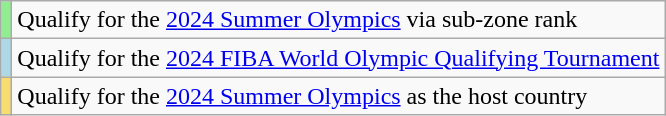<table class=wikitable style="text-align:left;">
<tr>
<td bgcolor=lightgreen></td>
<td>Qualify for the <a href='#'>2024 Summer Olympics</a> via sub-zone rank</td>
</tr>
<tr>
<td bgcolor=lightblue></td>
<td>Qualify for the <a href='#'>2024 FIBA World Olympic Qualifying Tournament</a></td>
</tr>
<tr>
<td bgcolor=F7DC6F></td>
<td>Qualify for the <a href='#'>2024 Summer Olympics</a> as the host country</td>
</tr>
</table>
